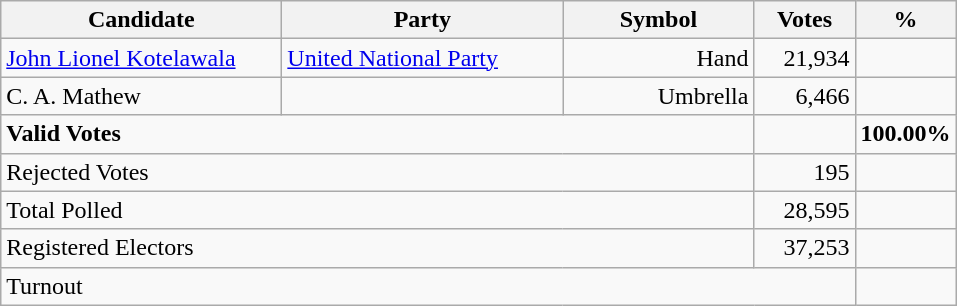<table class="wikitable" border="1" style="text-align:right;">
<tr>
<th align=left width="180">Candidate</th>
<th align=left width="180">Party</th>
<th align=left width="120">Symbol</th>
<th align=left width="60">Votes</th>
<th align=left width="60">%</th>
</tr>
<tr>
<td align=left><a href='#'>John Lionel Kotelawala</a></td>
<td align=left><a href='#'>United National Party</a></td>
<td>Hand</td>
<td>21,934</td>
<td></td>
</tr>
<tr>
<td align=left>C. A. Mathew</td>
<td align=left></td>
<td>Umbrella</td>
<td>6,466</td>
<td></td>
</tr>
<tr>
<td align=left colspan=3><strong>Valid Votes</strong></td>
<td><strong> </strong></td>
<td><strong>100.00%</strong></td>
</tr>
<tr>
<td align=left colspan=3>Rejected Votes</td>
<td>195</td>
<td></td>
</tr>
<tr>
<td align=left colspan=3>Total Polled</td>
<td>28,595</td>
<td></td>
</tr>
<tr>
<td align=left colspan=3>Registered Electors</td>
<td>37,253</td>
<td></td>
</tr>
<tr>
<td align=left colspan=4>Turnout</td>
<td></td>
</tr>
</table>
